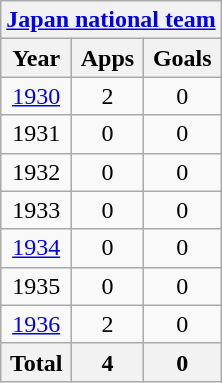<table class="wikitable" style="text-align:center">
<tr>
<th colspan=3><a href='#'>Japan national team</a></th>
</tr>
<tr>
<th>Year</th>
<th>Apps</th>
<th>Goals</th>
</tr>
<tr>
<td><a href='#'>1930</a></td>
<td>2</td>
<td>0</td>
</tr>
<tr>
<td>1931</td>
<td>0</td>
<td>0</td>
</tr>
<tr>
<td>1932</td>
<td>0</td>
<td>0</td>
</tr>
<tr>
<td>1933</td>
<td>0</td>
<td>0</td>
</tr>
<tr>
<td><a href='#'>1934</a></td>
<td>0</td>
<td>0</td>
</tr>
<tr>
<td>1935</td>
<td>0</td>
<td>0</td>
</tr>
<tr>
<td><a href='#'>1936</a></td>
<td>2</td>
<td>0</td>
</tr>
<tr>
<th>Total</th>
<th>4</th>
<th>0</th>
</tr>
</table>
